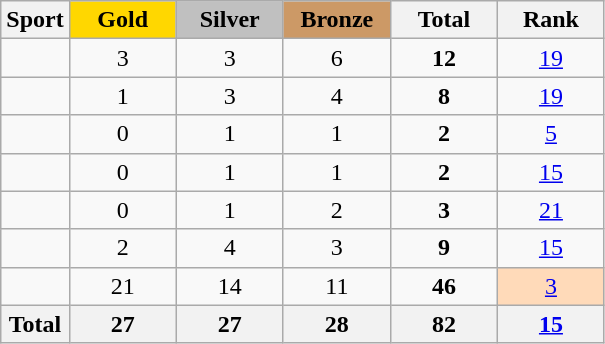<table class="wikitable sortable" style="margin-top:0em; text-align:center; font-size:100%;">
<tr>
<th>Sport</th>
<th style="background:gold; width:4em;"><strong>Gold</strong></th>
<th style="background:silver; width:4em;"><strong>Silver</strong></th>
<th style="background:#cc9966; width:4em;"><strong>Bronze</strong></th>
<th style="width:4em;">Total</th>
<th style="width:4em;">Rank</th>
</tr>
<tr>
<td align=left></td>
<td>3</td>
<td>3</td>
<td>6</td>
<td><strong>12</strong></td>
<td><a href='#'>19</a></td>
</tr>
<tr>
<td align=left></td>
<td>1</td>
<td>3</td>
<td>4</td>
<td><strong>8</strong></td>
<td><a href='#'>19</a></td>
</tr>
<tr>
<td align=left></td>
<td>0</td>
<td>1</td>
<td>1</td>
<td><strong>2</strong></td>
<td><a href='#'>5</a></td>
</tr>
<tr>
<td align=left></td>
<td>0</td>
<td>1</td>
<td>1</td>
<td><strong>2</strong></td>
<td><a href='#'>15</a></td>
</tr>
<tr>
<td align=left></td>
<td>0</td>
<td>1</td>
<td>2</td>
<td><strong>3</strong></td>
<td><a href='#'>21</a></td>
</tr>
<tr>
<td align=left></td>
<td>2</td>
<td>4</td>
<td>3</td>
<td><strong>9</strong></td>
<td><a href='#'>15</a></td>
</tr>
<tr>
<td align=left></td>
<td>21</td>
<td>14</td>
<td>11</td>
<td><strong>46</strong></td>
<td bgcolor=ffdab9><a href='#'>3</a></td>
</tr>
<tr>
<th>Total</th>
<th>27</th>
<th>27</th>
<th>28</th>
<th>82</th>
<th><a href='#'>15</a></th>
</tr>
</table>
